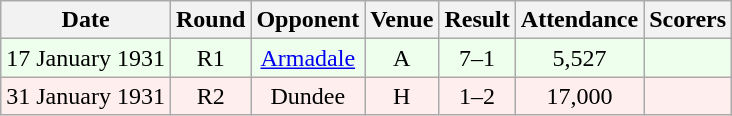<table class="wikitable sortable" style="font-size:100%; text-align:center">
<tr>
<th>Date</th>
<th>Round</th>
<th>Opponent</th>
<th>Venue</th>
<th>Result</th>
<th>Attendance</th>
<th>Scorers</th>
</tr>
<tr bgcolor = "#EEFFEE">
<td>17 January 1931</td>
<td>R1</td>
<td><a href='#'>Armadale</a></td>
<td>A</td>
<td>7–1</td>
<td>5,527</td>
<td></td>
</tr>
<tr bgcolor = "#FFEEEE">
<td>31 January 1931</td>
<td>R2</td>
<td>Dundee</td>
<td>H</td>
<td>1–2</td>
<td>17,000</td>
<td></td>
</tr>
</table>
